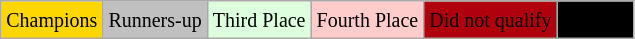<table class="wikitable">
<tr>
<td bgcolor=gold><small>Champions</small></td>
<td bgcolor=silver><small>Runners-up</small></td>
<td bgcolor="#DDFFDD"><small>Third Place</small></td>
<td bgcolor="#FFCCCC"><small>Fourth Place</small></td>
<td bgcolor="#Bronze"><small>Did not qualify</small></td>
<td bgcolor="#000000"><small><span>not held</span></small></td>
</tr>
</table>
